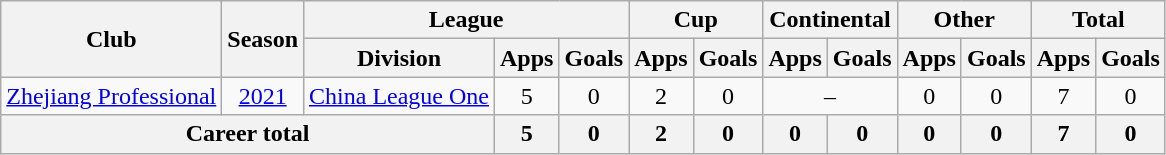<table class="wikitable" style="text-align: center">
<tr>
<th rowspan="2">Club</th>
<th rowspan="2">Season</th>
<th colspan="3">League</th>
<th colspan="2">Cup</th>
<th colspan="2">Continental</th>
<th colspan="2">Other</th>
<th colspan="2">Total</th>
</tr>
<tr>
<th>Division</th>
<th>Apps</th>
<th>Goals</th>
<th>Apps</th>
<th>Goals</th>
<th>Apps</th>
<th>Goals</th>
<th>Apps</th>
<th>Goals</th>
<th>Apps</th>
<th>Goals</th>
</tr>
<tr>
<td><a href='#'>Zhejiang Professional</a></td>
<td><a href='#'>2021</a></td>
<td><a href='#'>China League One</a></td>
<td>5</td>
<td>0</td>
<td>2</td>
<td>0</td>
<td colspan="2">–</td>
<td>0</td>
<td>0</td>
<td>7</td>
<td>0</td>
</tr>
<tr>
<th colspan=3>Career total</th>
<th>5</th>
<th>0</th>
<th>2</th>
<th>0</th>
<th>0</th>
<th>0</th>
<th>0</th>
<th>0</th>
<th>7</th>
<th>0</th>
</tr>
</table>
